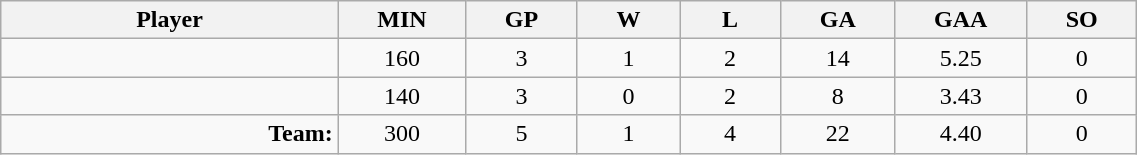<table class="wikitable sortable" width="60%">
<tr>
<th bgcolor="#DDDDFF" width="10%">Player</th>
<th width="3%" bgcolor="#DDDDFF" title="Minutes played">MIN</th>
<th width="3%" bgcolor="#DDDDFF" title="Games played in">GP</th>
<th width="3%" bgcolor="#DDDDFF" title="Wins">W</th>
<th width="3%" bgcolor="#DDDDFF"title="Losses">L</th>
<th width="3%" bgcolor="#DDDDFF" title="Goals against">GA</th>
<th width="3%" bgcolor="#DDDDFF" title="Goals against average">GAA</th>
<th width="3%" bgcolor="#DDDDFF" title="Shut-outs">SO</th>
</tr>
<tr align="center">
<td align="right"></td>
<td>160</td>
<td>3</td>
<td>1</td>
<td>2</td>
<td>14</td>
<td>5.25</td>
<td>0</td>
</tr>
<tr align="center">
<td align="right"></td>
<td>140</td>
<td>3</td>
<td>0</td>
<td>2</td>
<td>8</td>
<td>3.43</td>
<td>0</td>
</tr>
<tr align="center">
<td align="right"><strong>Team:</strong></td>
<td>300</td>
<td>5</td>
<td>1</td>
<td>4</td>
<td>22</td>
<td>4.40</td>
<td>0</td>
</tr>
</table>
